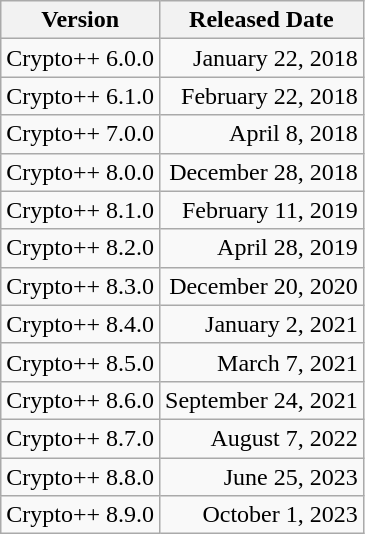<table class="wikitable" border="1">
<tr>
<th>Version</th>
<th>Released Date</th>
</tr>
<tr>
<td>Crypto++ 6.0.0</td>
<td align="right">January 22, 2018</td>
</tr>
<tr>
<td>Crypto++ 6.1.0</td>
<td align="right">February 22, 2018</td>
</tr>
<tr>
<td>Crypto++ 7.0.0</td>
<td align="right">April 8, 2018</td>
</tr>
<tr>
<td>Crypto++ 8.0.0</td>
<td align="right">December 28, 2018</td>
</tr>
<tr>
<td>Crypto++ 8.1.0</td>
<td align="right">February 11, 2019</td>
</tr>
<tr>
<td>Crypto++ 8.2.0</td>
<td align="right">April 28, 2019</td>
</tr>
<tr>
<td>Crypto++ 8.3.0</td>
<td align="right">December 20, 2020</td>
</tr>
<tr>
<td>Crypto++ 8.4.0</td>
<td align="right">January 2, 2021</td>
</tr>
<tr>
<td>Crypto++ 8.5.0</td>
<td align="right">March 7, 2021</td>
</tr>
<tr>
<td>Crypto++ 8.6.0</td>
<td align="right">September 24, 2021</td>
</tr>
<tr>
<td>Crypto++ 8.7.0</td>
<td align="right">August 7, 2022</td>
</tr>
<tr>
<td>Crypto++ 8.8.0</td>
<td align="right">June 25, 2023</td>
</tr>
<tr>
<td>Crypto++ 8.9.0</td>
<td align="right">October 1, 2023</td>
</tr>
</table>
